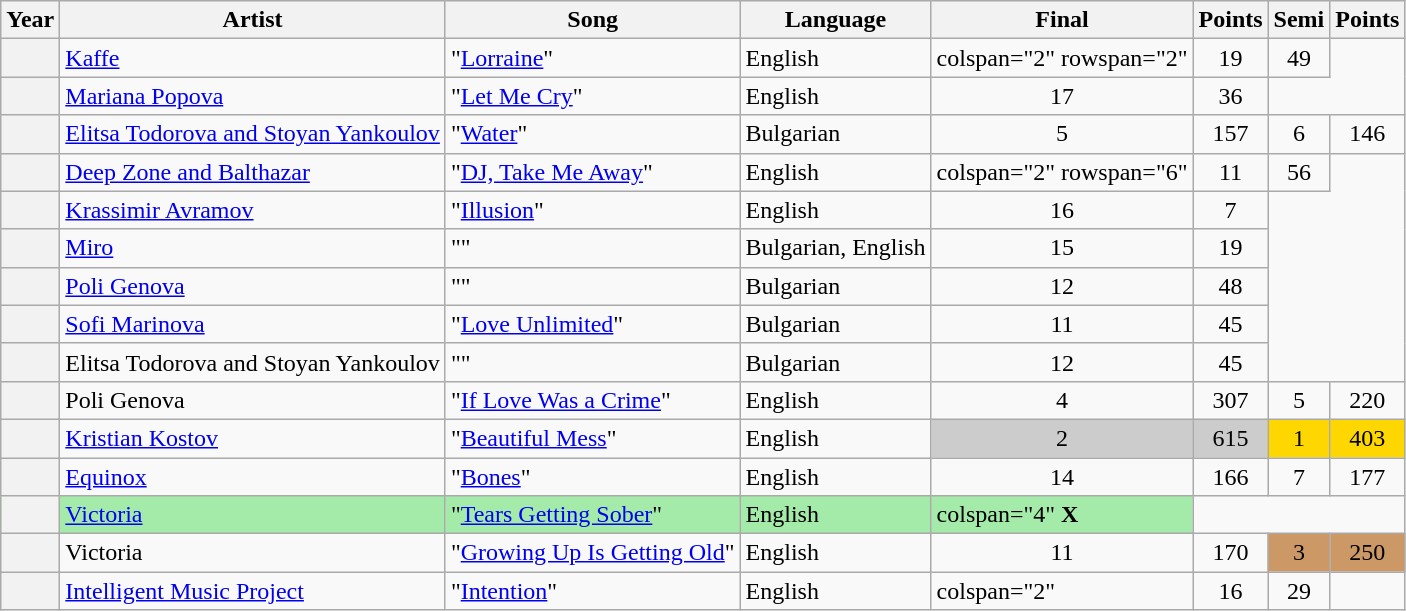<table class="wikitable sortable plainrowheaders">
<tr>
<th scope="col">Year</th>
<th scope="col">Artist</th>
<th scope="col">Song</th>
<th scope="col">Language</th>
<th scope="col" data-sort-type="number">Final</th>
<th scope="col" data-sort-type="number">Points</th>
<th scope="col" data-sort-type="number">Semi</th>
<th scope="col" data-sort-type="number">Points</th>
</tr>
<tr>
<th scope="row" style="text-align:center;"></th>
<td><a href='#'>Kaffe</a></td>
<td>"<a href='#'>Lorraine</a>"</td>
<td>English</td>
<td>colspan="2" rowspan="2" </td>
<td style="text-align:center;">19</td>
<td style="text-align:center;">49</td>
</tr>
<tr>
<th scope="row" style="text-align:center;"></th>
<td><a href='#'>Mariana Popova</a></td>
<td>"<a href='#'>Let Me Cry</a>"</td>
<td>English</td>
<td style="text-align:center;">17</td>
<td style="text-align:center;">36</td>
</tr>
<tr>
<th scope="row" style="text-align:center;"></th>
<td><a href='#'>Elitsa Todorova and Stoyan Yankoulov</a></td>
<td>"<a href='#'>Water</a>"</td>
<td>Bulgarian</td>
<td style="text-align:center;">5</td>
<td style="text-align:center;">157</td>
<td style="text-align:center;">6</td>
<td style="text-align:center;">146</td>
</tr>
<tr>
<th scope="row" style="text-align:center;"></th>
<td><a href='#'>Deep Zone and Balthazar</a></td>
<td>"<a href='#'>DJ, Take Me Away</a>"</td>
<td>English</td>
<td>colspan="2" rowspan="6" </td>
<td style="text-align:center;">11</td>
<td style="text-align:center;">56</td>
</tr>
<tr>
<th scope="row" style="text-align:center;"></th>
<td><a href='#'>Krassimir Avramov</a></td>
<td>"<a href='#'>Illusion</a>"</td>
<td>English</td>
<td style="text-align:center;">16</td>
<td style="text-align:center;">7</td>
</tr>
<tr>
<th scope="row" style="text-align:center;"></th>
<td><a href='#'>Miro</a></td>
<td>"" </td>
<td>Bulgarian, English</td>
<td style="text-align:center;">15</td>
<td style="text-align:center;">19</td>
</tr>
<tr>
<th scope="row" style="text-align:center;"></th>
<td><a href='#'>Poli Genova</a></td>
<td>"" </td>
<td>Bulgarian</td>
<td style="text-align:center;">12</td>
<td style="text-align:center;">48</td>
</tr>
<tr>
<th scope="row" style="text-align:center;"></th>
<td><a href='#'>Sofi Marinova</a></td>
<td>"<a href='#'>Love Unlimited</a>"</td>
<td>Bulgarian</td>
<td style="text-align:center;">11</td>
<td style="text-align:center;">45</td>
</tr>
<tr>
<th scope="row" style="text-align:center;"></th>
<td>Elitsa Todorova and Stoyan Yankoulov</td>
<td>"" </td>
<td>Bulgarian</td>
<td style="text-align:center;">12</td>
<td style="text-align:center;">45</td>
</tr>
<tr>
<th scope="row" style="text-align:center;"></th>
<td>Poli Genova</td>
<td>"<a href='#'>If Love Was a Crime</a>"</td>
<td>English</td>
<td style="text-align:center;">4</td>
<td style="text-align:center;">307</td>
<td style="text-align:center;">5</td>
<td style="text-align:center;">220</td>
</tr>
<tr>
<th scope="row" style="text-align:center;"></th>
<td><a href='#'>Kristian Kostov</a></td>
<td>"<a href='#'>Beautiful Mess</a>"</td>
<td>English</td>
<td style="text-align:center; background-color:#CCC;">2</td>
<td style="text-align:center; background-color:#CCC;">615</td>
<td style="text-align:center; background-color:#FFD700;">1</td>
<td style="text-align:center; background-color:#FFD700;">403</td>
</tr>
<tr>
<th scope="row" style="text-align:center;"></th>
<td><a href='#'>Equinox</a></td>
<td>"<a href='#'>Bones</a>"</td>
<td>English</td>
<td style="text-align:center;">14</td>
<td style="text-align:center;">166</td>
<td style="text-align:center;">7</td>
<td style="text-align:center;">177</td>
</tr>
<tr style="background-color:#A4EAA9;">
<th scope="row" style="text-align:center;"></th>
<td><a href='#'>Victoria</a></td>
<td>"<a href='#'>Tears Getting Sober</a>"</td>
<td>English</td>
<td>colspan="4"  <strong>X</strong></td>
</tr>
<tr>
<th scope="row" style="text-align:center;"></th>
<td>Victoria</td>
<td>"<a href='#'>Growing Up Is Getting Old</a>"</td>
<td>English</td>
<td style="text-align:center;">11</td>
<td style="text-align:center;">170</td>
<td style="text-align:center; background-color:#C96;">3</td>
<td style="text-align:center; background-color:#C96;">250</td>
</tr>
<tr>
<th scope="row" style="text-align:center;"></th>
<td><a href='#'>Intelligent Music Project</a></td>
<td>"<a href='#'>Intention</a>"</td>
<td>English</td>
<td>colspan="2" </td>
<td style="text-align:center;">16</td>
<td style="text-align:center;">29</td>
</tr>
</table>
